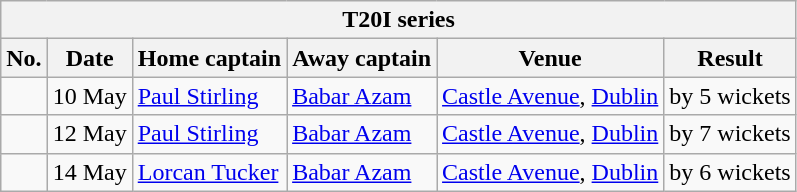<table class="wikitable">
<tr>
<th colspan="6">T20I series</th>
</tr>
<tr>
<th>No.</th>
<th>Date</th>
<th>Home captain</th>
<th>Away captain</th>
<th>Venue</th>
<th>Result</th>
</tr>
<tr>
<td></td>
<td>10 May</td>
<td><a href='#'>Paul Stirling</a></td>
<td><a href='#'>Babar Azam</a></td>
<td><a href='#'>Castle Avenue</a>, <a href='#'>Dublin</a></td>
<td> by 5 wickets</td>
</tr>
<tr>
<td></td>
<td>12 May</td>
<td><a href='#'>Paul Stirling</a></td>
<td><a href='#'>Babar Azam</a></td>
<td><a href='#'>Castle Avenue</a>, <a href='#'>Dublin</a></td>
<td> by 7 wickets</td>
</tr>
<tr>
<td></td>
<td>14 May</td>
<td><a href='#'>Lorcan Tucker</a></td>
<td><a href='#'>Babar Azam</a></td>
<td><a href='#'>Castle Avenue</a>, <a href='#'>Dublin</a></td>
<td> by 6 wickets</td>
</tr>
</table>
